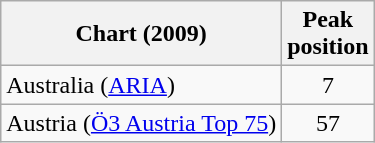<table class="wikitable sortable">
<tr>
<th>Chart (2009)</th>
<th>Peak<br>position</th>
</tr>
<tr>
<td>Australia (<a href='#'>ARIA</a>)</td>
<td align="center">7</td>
</tr>
<tr>
<td>Austria (<a href='#'>Ö3 Austria Top 75</a>)</td>
<td align="center">57</td>
</tr>
</table>
